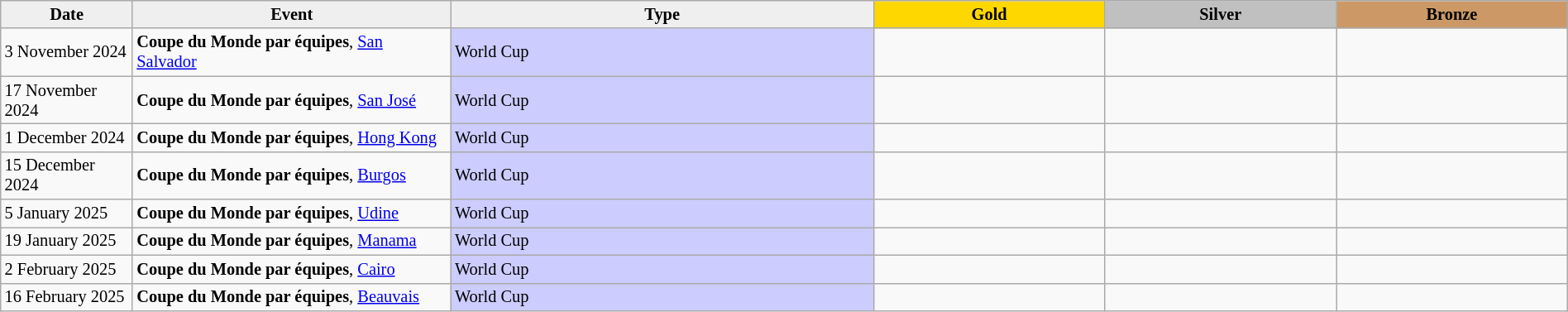<table class="wikitable sortable" style="font-size: 85%" width="100%">
<tr align=center>
<th scope=col style="width:100px; background: #efefef;">Date</th>
<th scope=col style="width:250px; background: #efefef;">Event</th>
<th scope=col style="background: #efefef;">Type</th>
<th scope=col colspan=1 style="width:180px; background: gold;">Gold</th>
<th scope=col colspan=1 style="width:180px; background: silver;">Silver</th>
<th scope=col colspan=1 style="width:180px; background: #cc9966;">Bronze</th>
</tr>
<tr>
<td>3 November 2024</td>
<td><strong>Coupe du Monde par équipes</strong>, <a href='#'>San Salvador</a></td>
<td bgcolor="#ccccff">World Cup</td>
<td></td>
<td></td>
<td></td>
</tr>
<tr>
<td>17 November 2024</td>
<td><strong>Coupe du Monde par équipes</strong>, <a href='#'>San José</a></td>
<td bgcolor="#ccccff">World Cup</td>
<td></td>
<td></td>
<td></td>
</tr>
<tr>
<td>1 December 2024</td>
<td><strong>Coupe du Monde par équipes</strong>, <a href='#'>Hong Kong</a></td>
<td bgcolor="#ccccff">World Cup</td>
<td></td>
<td></td>
<td></td>
</tr>
<tr>
<td>15 December 2024</td>
<td><strong>Coupe du Monde par équipes</strong>, <a href='#'>Burgos</a></td>
<td bgcolor="#ccccff">World Cup</td>
<td></td>
<td></td>
<td></td>
</tr>
<tr>
<td>5 January 2025</td>
<td><strong>Coupe du Monde par équipes</strong>, <a href='#'>Udine</a></td>
<td bgcolor="#ccccff">World Cup</td>
<td></td>
<td></td>
<td></td>
</tr>
<tr>
<td>19 January 2025</td>
<td><strong>Coupe du Monde par équipes</strong>, <a href='#'>Manama</a></td>
<td bgcolor="#ccccff">World Cup</td>
<td></td>
<td></td>
<td></td>
</tr>
<tr>
<td>2 February 2025</td>
<td><strong>Coupe du Monde par équipes</strong>, <a href='#'>Cairo</a></td>
<td bgcolor="#ccccff">World Cup</td>
<td></td>
<td></td>
<td></td>
</tr>
<tr>
<td>16 February 2025</td>
<td><strong>Coupe du Monde par équipes</strong>, <a href='#'>Beauvais</a></td>
<td bgcolor="#ccccff">World Cup</td>
<td></td>
<td></td>
<td></td>
</tr>
</table>
